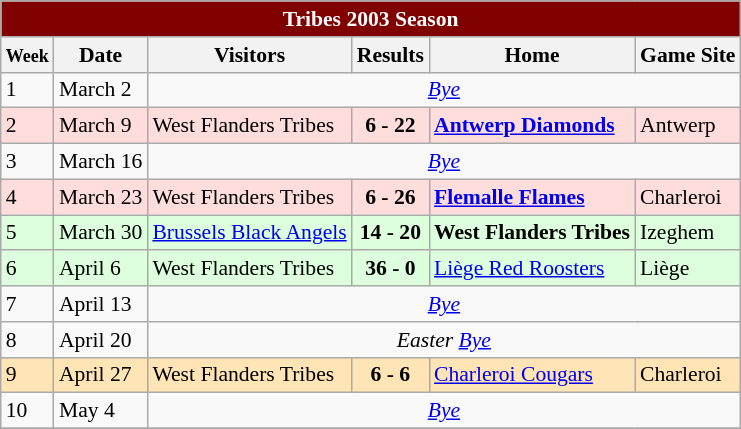<table class="wikitable" style="font-size:90%">
<tr>
<th style="background-color:maroon; color:white;" colspan=7>Tribes 2003 Season</th>
</tr>
<tr>
<th><small>Week</small></th>
<th>Date</th>
<th>Visitors</th>
<th>Results</th>
<th>Home</th>
<th>Game Site</th>
</tr>
<tr width="23%">
<td>1</td>
<td>March 2</td>
<td colspan="5" align="center"><em><a href='#'>Bye</a></em></td>
</tr>
<tr width="23%" style="background: #ffdddd;">
<td>2</td>
<td>March 9</td>
<td>West Flanders Tribes</td>
<td align=center><strong>6 - 22</strong></td>
<td><strong><a href='#'>Antwerp Diamonds</a></strong></td>
<td>Antwerp</td>
</tr>
<tr width="23%">
<td>3</td>
<td>March 16</td>
<td colspan="5" align="center"><em><a href='#'>Bye</a></em></td>
</tr>
<tr width="23%" style="background: #ffdddd;">
<td>4</td>
<td>March 23</td>
<td>West Flanders Tribes</td>
<td align=center><strong>6 - 26</strong></td>
<td><strong><a href='#'>Flemalle Flames</a></strong></td>
<td>Charleroi</td>
</tr>
<tr width="23%" style="background: #ddffdd;">
<td>5</td>
<td>March 30</td>
<td><a href='#'>Brussels Black Angels</a></td>
<td align=center><strong>14 - 20</strong></td>
<td><strong>West Flanders Tribes</strong></td>
<td>Izeghem</td>
</tr>
<tr width="23%" style="background: #ddffdd;">
<td>6</td>
<td>April 6</td>
<td>West Flanders Tribes</td>
<td align=center><strong>36 - 0</strong></td>
<td><a href='#'>Liège Red Roosters</a></td>
<td>Liège</td>
</tr>
<tr width="23%">
<td>7</td>
<td>April 13</td>
<td colspan="5" align="center"><em><a href='#'>Bye</a></em></td>
</tr>
<tr width="23%">
<td>8</td>
<td>April 20</td>
<td colspan="5" align="center"><em>Easter <a href='#'>Bye</a></em></td>
</tr>
<tr width="23%" style="background: #FFE4B5;">
<td>9</td>
<td>April 27</td>
<td>West Flanders Tribes</td>
<td align=center><strong>6 - 6</strong></td>
<td><a href='#'>Charleroi Cougars</a></td>
<td>Charleroi</td>
</tr>
<tr width="23%">
<td>10</td>
<td>May 4</td>
<td colspan="5" align="center"><em><a href='#'>Bye</a></em></td>
</tr>
<tr>
</tr>
</table>
